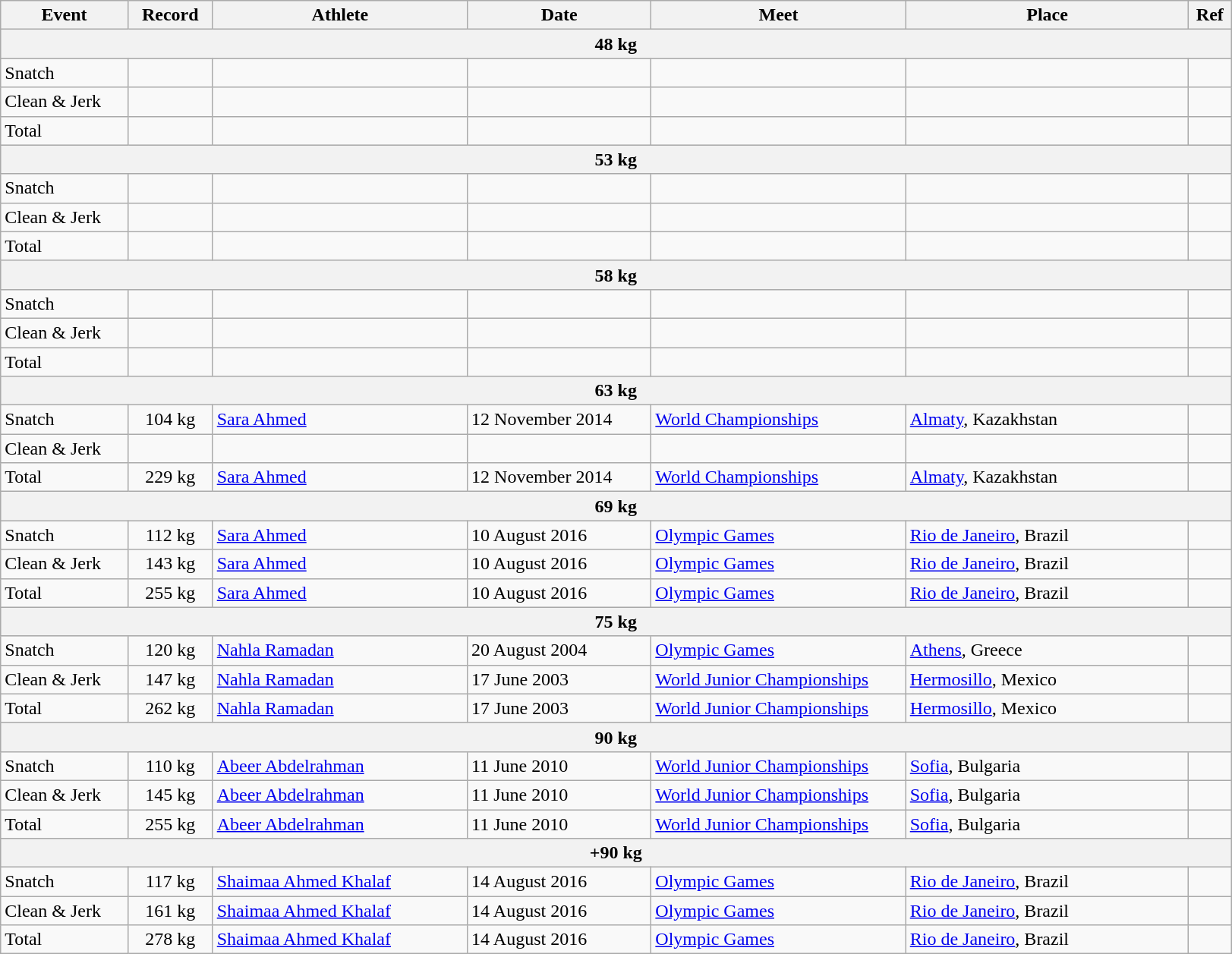<table class="wikitable">
<tr>
<th width=9%>Event</th>
<th width=6%>Record</th>
<th width=18%>Athlete</th>
<th width=13%>Date</th>
<th width=18%>Meet</th>
<th width=20%>Place</th>
<th width=3%>Ref</th>
</tr>
<tr bgcolor="#DDDDDD">
<th colspan="7">48 kg</th>
</tr>
<tr>
<td>Snatch</td>
<td></td>
<td></td>
<td></td>
<td></td>
<td></td>
<td></td>
</tr>
<tr>
<td>Clean & Jerk</td>
<td></td>
<td></td>
<td></td>
<td></td>
<td></td>
<td></td>
</tr>
<tr>
<td>Total</td>
<td></td>
<td></td>
<td></td>
<td></td>
<td></td>
<td></td>
</tr>
<tr bgcolor="#DDDDDD">
<th colspan="7">53 kg</th>
</tr>
<tr>
<td>Snatch</td>
<td></td>
<td></td>
<td></td>
<td></td>
<td></td>
<td></td>
</tr>
<tr>
<td>Clean & Jerk</td>
<td></td>
<td></td>
<td></td>
<td></td>
<td></td>
<td></td>
</tr>
<tr>
<td>Total</td>
<td></td>
<td></td>
<td></td>
<td></td>
<td></td>
<td></td>
</tr>
<tr bgcolor="#DDDDDD">
<th colspan="7">58 kg</th>
</tr>
<tr>
<td>Snatch</td>
<td></td>
<td></td>
<td></td>
<td></td>
<td></td>
<td></td>
</tr>
<tr>
<td>Clean & Jerk</td>
<td></td>
<td></td>
<td></td>
<td></td>
<td></td>
<td></td>
</tr>
<tr>
<td>Total</td>
<td></td>
<td></td>
<td></td>
<td></td>
<td></td>
<td></td>
</tr>
<tr bgcolor="#DDDDDD">
<th colspan="7">63 kg</th>
</tr>
<tr>
<td>Snatch</td>
<td align="center">104 kg</td>
<td><a href='#'>Sara Ahmed</a></td>
<td>12 November 2014</td>
<td><a href='#'>World Championships</a></td>
<td><a href='#'>Almaty</a>, Kazakhstan</td>
<td></td>
</tr>
<tr>
<td>Clean & Jerk</td>
<td></td>
<td></td>
<td></td>
<td></td>
<td></td>
<td></td>
</tr>
<tr>
<td>Total</td>
<td align="center">229 kg</td>
<td><a href='#'>Sara Ahmed</a></td>
<td>12 November 2014</td>
<td><a href='#'>World Championships</a></td>
<td><a href='#'>Almaty</a>, Kazakhstan</td>
<td></td>
</tr>
<tr bgcolor="#DDDDDD">
<th colspan="7">69 kg</th>
</tr>
<tr>
<td>Snatch</td>
<td align="center">112 kg</td>
<td><a href='#'>Sara Ahmed</a></td>
<td>10 August 2016</td>
<td><a href='#'>Olympic Games</a></td>
<td><a href='#'>Rio de Janeiro</a>, Brazil</td>
<td></td>
</tr>
<tr>
<td>Clean & Jerk</td>
<td align="center">143 kg</td>
<td><a href='#'>Sara Ahmed</a></td>
<td>10 August 2016</td>
<td><a href='#'>Olympic Games</a></td>
<td><a href='#'>Rio de Janeiro</a>, Brazil</td>
<td></td>
</tr>
<tr>
<td>Total</td>
<td align="center">255 kg</td>
<td><a href='#'>Sara Ahmed</a></td>
<td>10 August 2016</td>
<td><a href='#'>Olympic Games</a></td>
<td><a href='#'>Rio de Janeiro</a>, Brazil</td>
<td></td>
</tr>
<tr bgcolor="#DDDDDD">
<th colspan="7">75 kg</th>
</tr>
<tr>
<td>Snatch</td>
<td align="center">120 kg</td>
<td><a href='#'>Nahla Ramadan</a></td>
<td>20 August 2004</td>
<td><a href='#'>Olympic Games</a></td>
<td><a href='#'>Athens</a>, Greece</td>
<td></td>
</tr>
<tr>
<td>Clean & Jerk</td>
<td align="center">147 kg</td>
<td><a href='#'>Nahla Ramadan</a></td>
<td>17 June 2003</td>
<td><a href='#'>World Junior Championships</a></td>
<td><a href='#'>Hermosillo</a>, Mexico</td>
<td></td>
</tr>
<tr>
<td>Total</td>
<td align="center">262 kg</td>
<td><a href='#'>Nahla Ramadan</a></td>
<td>17 June 2003</td>
<td><a href='#'>World Junior Championships</a></td>
<td><a href='#'>Hermosillo</a>, Mexico</td>
<td></td>
</tr>
<tr bgcolor="#DDDDDD">
<th colspan="8">90 kg</th>
</tr>
<tr>
<td>Snatch</td>
<td align="center">110 kg</td>
<td><a href='#'>Abeer Abdelrahman</a></td>
<td>11 June 2010</td>
<td><a href='#'>World Junior Championships</a></td>
<td><a href='#'>Sofia</a>, Bulgaria</td>
<td></td>
</tr>
<tr>
<td>Clean & Jerk</td>
<td align="center">145 kg</td>
<td><a href='#'>Abeer Abdelrahman</a></td>
<td>11 June 2010</td>
<td><a href='#'>World Junior Championships</a></td>
<td><a href='#'>Sofia</a>, Bulgaria</td>
<td></td>
</tr>
<tr>
<td>Total</td>
<td align="center">255 kg</td>
<td><a href='#'>Abeer Abdelrahman</a></td>
<td>11 June 2010</td>
<td><a href='#'>World Junior Championships</a></td>
<td><a href='#'>Sofia</a>, Bulgaria</td>
<td></td>
</tr>
<tr bgcolor="#DDDDDD">
<th colspan="7">+90 kg</th>
</tr>
<tr>
<td>Snatch</td>
<td align="center">117 kg</td>
<td><a href='#'>Shaimaa Ahmed Khalaf</a></td>
<td>14 August 2016</td>
<td><a href='#'>Olympic Games</a></td>
<td><a href='#'>Rio de Janeiro</a>, Brazil</td>
<td></td>
</tr>
<tr>
<td>Clean & Jerk</td>
<td align="center">161 kg</td>
<td><a href='#'>Shaimaa Ahmed Khalaf</a></td>
<td>14 August 2016</td>
<td><a href='#'>Olympic Games</a></td>
<td><a href='#'>Rio de Janeiro</a>, Brazil</td>
<td></td>
</tr>
<tr>
<td>Total</td>
<td align="center">278 kg</td>
<td><a href='#'>Shaimaa Ahmed Khalaf</a></td>
<td>14 August 2016</td>
<td><a href='#'>Olympic Games</a></td>
<td><a href='#'>Rio de Janeiro</a>, Brazil</td>
<td></td>
</tr>
</table>
